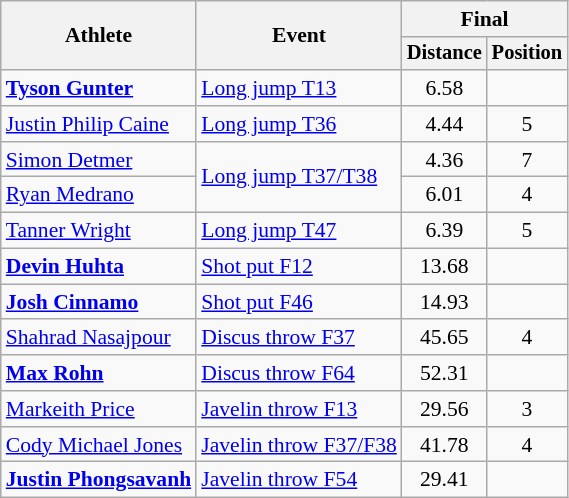<table class=wikitable style="font-size:90%">
<tr>
<th rowspan="2">Athlete</th>
<th rowspan="2">Event</th>
<th colspan="2">Final</th>
</tr>
<tr style="font-size:95%">
<th>Distance</th>
<th>Position</th>
</tr>
<tr align=center>
<td align=left><strong><a href='#'>Tyson Gunter</a></strong></td>
<td align=left><a href='#'>Long jump T13</a></td>
<td>6.58</td>
<td></td>
</tr>
<tr align=center>
<td align=left><a href='#'>Justin Philip Caine</a></td>
<td align=left><a href='#'>Long jump T36</a></td>
<td>4.44</td>
<td>5</td>
</tr>
<tr align=center>
<td align=left><a href='#'>Simon Detmer</a></td>
<td align=left rowspan=2><a href='#'>Long jump T37/T38</a></td>
<td>4.36</td>
<td>7</td>
</tr>
<tr align=center>
<td align=left><a href='#'>Ryan Medrano</a></td>
<td>6.01</td>
<td>4</td>
</tr>
<tr align=center>
<td align=left><a href='#'>Tanner Wright</a></td>
<td align=left><a href='#'>Long jump T47</a></td>
<td>6.39</td>
<td>5</td>
</tr>
<tr align=center>
<td align=left><strong><a href='#'>Devin Huhta</a></strong></td>
<td align=left><a href='#'>Shot put F12</a></td>
<td>13.68</td>
<td></td>
</tr>
<tr align=center>
<td align=left><strong><a href='#'>Josh Cinnamo</a></strong></td>
<td align=left><a href='#'>Shot put F46</a></td>
<td>14.93</td>
<td></td>
</tr>
<tr align=center>
<td align=left><a href='#'>Shahrad Nasajpour</a></td>
<td align=left><a href='#'>Discus throw F37</a></td>
<td>45.65</td>
<td>4</td>
</tr>
<tr align=center>
<td align=left><strong><a href='#'>Max Rohn</a></strong></td>
<td align=left><a href='#'>Discus throw F64</a></td>
<td>52.31</td>
<td></td>
</tr>
<tr align=center>
<td align=left><a href='#'>Markeith Price</a></td>
<td align=left><a href='#'>Javelin throw F13</a></td>
<td>29.56</td>
<td>3</td>
</tr>
<tr align=center>
<td align=left><a href='#'>Cody Michael Jones</a></td>
<td align=left><a href='#'>Javelin throw F37/F38</a></td>
<td>41.78</td>
<td>4</td>
</tr>
<tr align=center>
<td align=left><strong><a href='#'>Justin Phongsavanh</a></strong></td>
<td align=left><a href='#'>Javelin throw F54</a></td>
<td>29.41</td>
<td></td>
</tr>
</table>
